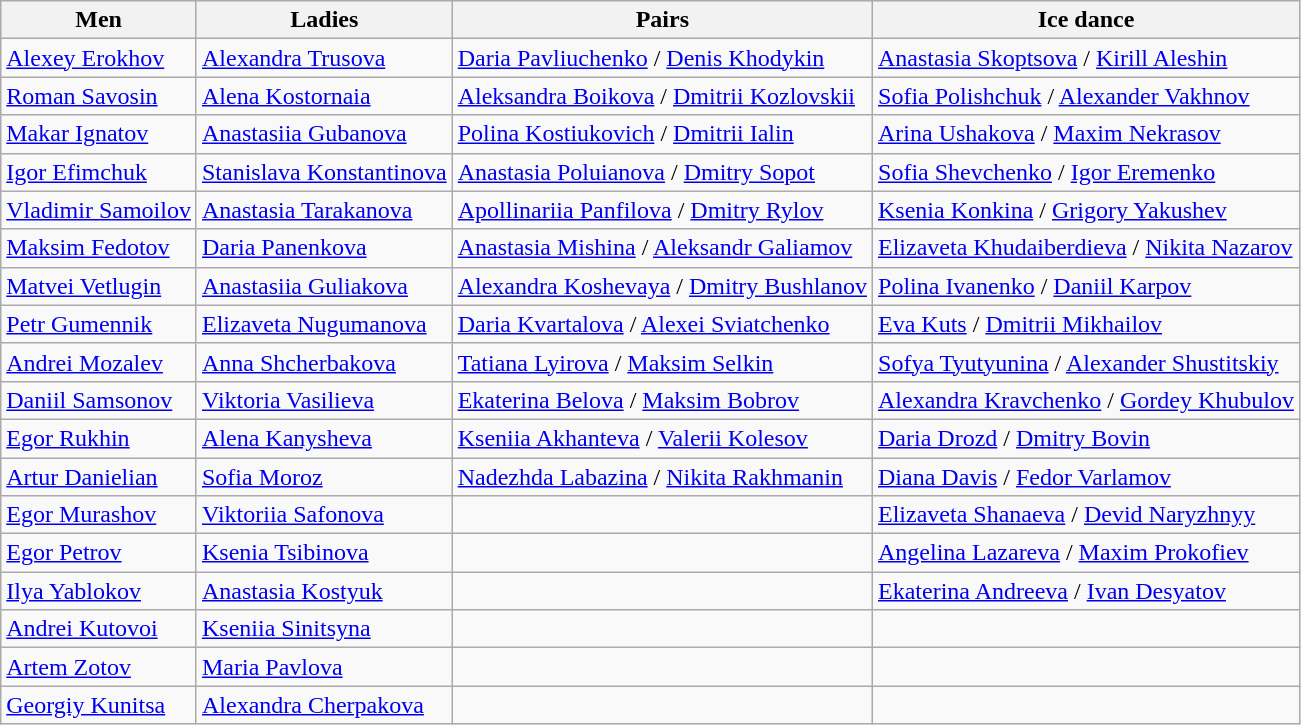<table class="wikitable">
<tr>
<th>Men</th>
<th>Ladies</th>
<th>Pairs</th>
<th>Ice dance</th>
</tr>
<tr>
<td><a href='#'>Alexey Erokhov</a></td>
<td><a href='#'>Alexandra Trusova</a></td>
<td><a href='#'>Daria Pavliuchenko</a> / <a href='#'>Denis Khodykin</a></td>
<td><a href='#'>Anastasia Skoptsova</a> / <a href='#'>Kirill Aleshin</a></td>
</tr>
<tr>
<td><a href='#'>Roman Savosin</a></td>
<td><a href='#'>Alena Kostornaia</a></td>
<td><a href='#'>Aleksandra Boikova</a> / <a href='#'>Dmitrii Kozlovskii</a></td>
<td><a href='#'>Sofia Polishchuk</a> / <a href='#'>Alexander Vakhnov</a></td>
</tr>
<tr>
<td><a href='#'>Makar Ignatov</a></td>
<td><a href='#'>Anastasiia Gubanova</a></td>
<td><a href='#'>Polina Kostiukovich</a> / <a href='#'>Dmitrii Ialin</a></td>
<td><a href='#'>Arina Ushakova</a> / <a href='#'>Maxim Nekrasov</a></td>
</tr>
<tr>
<td><a href='#'>Igor Efimchuk</a></td>
<td><a href='#'>Stanislava Konstantinova</a></td>
<td><a href='#'>Anastasia Poluianova</a> / <a href='#'>Dmitry Sopot</a></td>
<td><a href='#'>Sofia Shevchenko</a> / <a href='#'>Igor Eremenko</a></td>
</tr>
<tr>
<td><a href='#'>Vladimir Samoilov</a></td>
<td><a href='#'>Anastasia Tarakanova</a></td>
<td><a href='#'>Apollinariia Panfilova</a> / <a href='#'>Dmitry Rylov</a></td>
<td><a href='#'>Ksenia Konkina</a> / <a href='#'>Grigory Yakushev</a></td>
</tr>
<tr>
<td><a href='#'>Maksim Fedotov</a></td>
<td><a href='#'>Daria Panenkova</a></td>
<td><a href='#'>Anastasia Mishina</a> / <a href='#'>Aleksandr Galiamov</a></td>
<td><a href='#'>Elizaveta Khudaiberdieva</a> / <a href='#'>Nikita Nazarov</a></td>
</tr>
<tr>
<td><a href='#'>Matvei Vetlugin</a></td>
<td><a href='#'>Anastasiia Guliakova</a></td>
<td><a href='#'>Alexandra Koshevaya</a> / <a href='#'>Dmitry Bushlanov</a></td>
<td><a href='#'>Polina Ivanenko</a> / <a href='#'>Daniil Karpov</a></td>
</tr>
<tr>
<td><a href='#'>Petr Gumennik</a></td>
<td><a href='#'>Elizaveta Nugumanova</a></td>
<td><a href='#'>Daria Kvartalova</a> / <a href='#'>Alexei Sviatchenko</a></td>
<td><a href='#'>Eva Kuts</a> / <a href='#'>Dmitrii Mikhailov</a></td>
</tr>
<tr>
<td><a href='#'>Andrei Mozalev</a></td>
<td><a href='#'>Anna Shcherbakova</a></td>
<td><a href='#'>Tatiana Lyirova</a> / <a href='#'>Maksim Selkin</a></td>
<td><a href='#'>Sofya Tyutyunina</a> / <a href='#'>Alexander Shustitskiy</a></td>
</tr>
<tr>
<td><a href='#'>Daniil Samsonov</a></td>
<td><a href='#'>Viktoria Vasilieva</a></td>
<td><a href='#'>Ekaterina Belova</a> / <a href='#'>Maksim Bobrov</a></td>
<td><a href='#'>Alexandra Kravchenko</a> / <a href='#'>Gordey Khubulov</a></td>
</tr>
<tr>
<td><a href='#'>Egor Rukhin</a></td>
<td><a href='#'>Alena Kanysheva</a></td>
<td><a href='#'>Kseniia Akhanteva</a> / <a href='#'>Valerii Kolesov</a></td>
<td><a href='#'>Daria Drozd</a> / <a href='#'>Dmitry Bovin</a></td>
</tr>
<tr>
<td><a href='#'>Artur Danielian</a></td>
<td><a href='#'>Sofia Moroz</a></td>
<td><a href='#'>Nadezhda Labazina</a> / <a href='#'>Nikita Rakhmanin</a></td>
<td><a href='#'>Diana Davis</a> / <a href='#'>Fedor Varlamov</a></td>
</tr>
<tr>
<td><a href='#'>Egor Murashov</a></td>
<td><a href='#'>Viktoriia Safonova</a></td>
<td></td>
<td><a href='#'>Elizaveta Shanaeva</a> / <a href='#'>Devid Naryzhnyy</a></td>
</tr>
<tr>
<td><a href='#'>Egor Petrov</a></td>
<td><a href='#'>Ksenia Tsibinova</a></td>
<td></td>
<td><a href='#'>Angelina Lazareva</a> / <a href='#'>Maxim Prokofiev</a></td>
</tr>
<tr>
<td><a href='#'>Ilya Yablokov</a></td>
<td><a href='#'>Anastasia Kostyuk</a></td>
<td></td>
<td><a href='#'>Ekaterina Andreeva</a> / <a href='#'>Ivan Desyatov</a></td>
</tr>
<tr>
<td><a href='#'>Andrei Kutovoi</a></td>
<td><a href='#'>Kseniia Sinitsyna</a></td>
<td></td>
<td></td>
</tr>
<tr>
<td><a href='#'>Artem Zotov</a></td>
<td><a href='#'>Maria Pavlova</a></td>
<td></td>
<td></td>
</tr>
<tr>
<td><a href='#'>Georgiy Kunitsa</a></td>
<td><a href='#'>Alexandra Cherpakova</a></td>
<td></td>
<td></td>
</tr>
</table>
